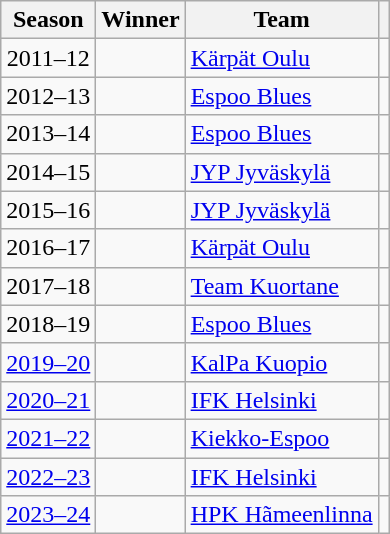<table class="wikitable sortable">
<tr>
<th>Season</th>
<th>Winner</th>
<th>Team</th>
<th></th>
</tr>
<tr>
<td align=center>2011–12</td>
<td> </td>
<td><a href='#'>Kärpät Oulu</a></td>
<td></td>
</tr>
<tr>
<td align=center>2012–13</td>
<td> </td>
<td><a href='#'>Espoo Blues</a></td>
<td></td>
</tr>
<tr>
<td align=center>2013–14</td>
<td> </td>
<td><a href='#'>Espoo Blues</a></td>
<td></td>
</tr>
<tr>
<td align=center>2014–15</td>
<td> </td>
<td><a href='#'>JYP Jyväskylä</a></td>
<td></td>
</tr>
<tr>
<td align=center>2015–16</td>
<td> </td>
<td><a href='#'>JYP Jyväskylä</a></td>
<td></td>
</tr>
<tr>
<td align=center>2016–17</td>
<td> </td>
<td><a href='#'>Kärpät Oulu</a></td>
<td></td>
</tr>
<tr>
<td align=center>2017–18</td>
<td> </td>
<td><a href='#'>Team Kuortane</a></td>
<td></td>
</tr>
<tr>
<td align=center>2018–19</td>
<td> </td>
<td><a href='#'>Espoo Blues</a></td>
<td></td>
</tr>
<tr>
<td align=center><a href='#'>2019–20</a></td>
<td> </td>
<td><a href='#'>KalPa Kuopio</a></td>
<td></td>
</tr>
<tr>
<td align=center><a href='#'>2020–21</a></td>
<td> </td>
<td><a href='#'>IFK Helsinki</a></td>
<td></td>
</tr>
<tr>
<td align=center><a href='#'>2021–22</a></td>
<td> </td>
<td><a href='#'>Kiekko-Espoo</a></td>
<td></td>
</tr>
<tr>
<td align=center><a href='#'>2022–23</a></td>
<td> </td>
<td><a href='#'>IFK Helsinki</a></td>
<td></td>
</tr>
<tr>
<td align=center><a href='#'>2023–24</a></td>
<td> </td>
<td><a href='#'>HPK Hãmeenlinna</a></td>
<td></td>
</tr>
</table>
